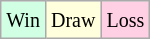<table class="wikitable">
<tr>
<td style="background:#d0ffe3;"><small>Win</small></td>
<td style="background:#ffd;"><small>Draw</small></td>
<td style="background:#ffd0e3;"><small>Loss</small></td>
</tr>
</table>
